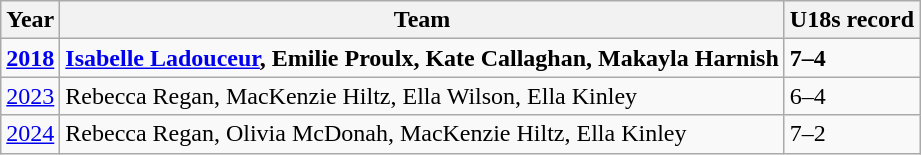<table class="wikitable">
<tr>
<th>Year</th>
<th>Team</th>
<th>U18s record</th>
</tr>
<tr>
<td><strong><a href='#'>2018</a></strong></td>
<td><strong><a href='#'>Isabelle Ladouceur</a>, Emilie Proulx, Kate Callaghan, Makayla Harnish</strong></td>
<td> <strong>7–4</strong></td>
</tr>
<tr>
<td><a href='#'>2023</a></td>
<td>Rebecca Regan, MacKenzie Hiltz, Ella Wilson, Ella Kinley</td>
<td>6–4</td>
</tr>
<tr>
<td><a href='#'>2024</a></td>
<td>Rebecca Regan, Olivia McDonah, MacKenzie Hiltz, Ella Kinley</td>
<td>7–2</td>
</tr>
</table>
